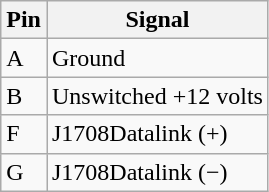<table class="wikitable">
<tr>
<th>Pin</th>
<th>Signal</th>
</tr>
<tr>
<td>A</td>
<td>Ground</td>
</tr>
<tr>
<td>B</td>
<td>Unswitched +12 volts</td>
</tr>
<tr>
<td>F</td>
<td>J1708Datalink (+)</td>
</tr>
<tr>
<td>G</td>
<td>J1708Datalink (−)</td>
</tr>
</table>
